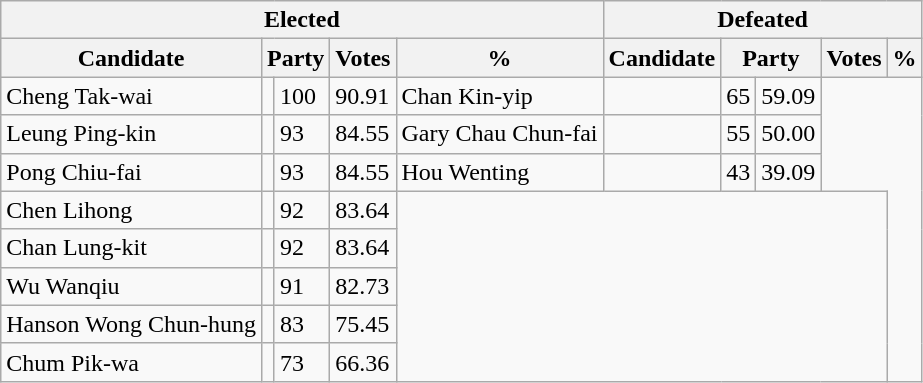<table class="wikitable">
<tr>
<th colspan="5">Elected</th>
<th colspan="5">Defeated</th>
</tr>
<tr>
<th>Candidate</th>
<th colspan="2">Party</th>
<th>Votes</th>
<th>%</th>
<th>Candidate</th>
<th colspan="2">Party</th>
<th>Votes</th>
<th>%</th>
</tr>
<tr>
<td>Cheng Tak-wai</td>
<td></td>
<td>100</td>
<td>90.91</td>
<td>Chan Kin-yip</td>
<td></td>
<td>65</td>
<td>59.09</td>
</tr>
<tr>
<td>Leung Ping-kin</td>
<td></td>
<td>93</td>
<td>84.55</td>
<td>Gary Chau Chun-fai</td>
<td></td>
<td>55</td>
<td>50.00</td>
</tr>
<tr>
<td>Pong Chiu-fai</td>
<td></td>
<td>93</td>
<td>84.55</td>
<td>Hou Wenting</td>
<td></td>
<td>43</td>
<td>39.09</td>
</tr>
<tr>
<td>Chen Lihong</td>
<td></td>
<td>92</td>
<td>83.64</td>
<td colspan="5" rowspan="5"></td>
</tr>
<tr>
<td>Chan Lung-kit</td>
<td></td>
<td>92</td>
<td>83.64</td>
</tr>
<tr>
<td>Wu Wanqiu</td>
<td></td>
<td>91</td>
<td>82.73</td>
</tr>
<tr>
<td>Hanson Wong Chun-hung</td>
<td></td>
<td>83</td>
<td>75.45</td>
</tr>
<tr>
<td>Chum Pik-wa</td>
<td></td>
<td>73</td>
<td>66.36</td>
</tr>
</table>
